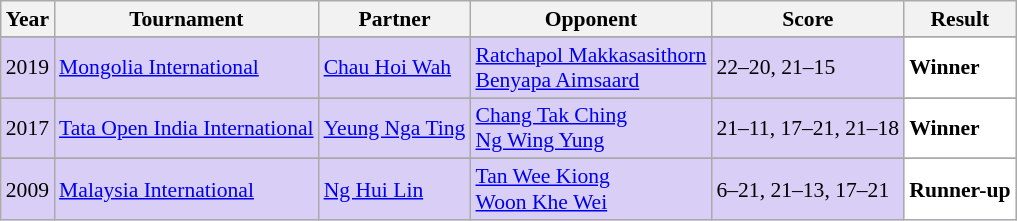<table class="sortable wikitable" style="font-size: 90%;">
<tr>
<th>Year</th>
<th>Tournament</th>
<th>Partner</th>
<th>Opponent</th>
<th>Score</th>
<th>Result</th>
</tr>
<tr>
</tr>
<tr style="background:#D8CEF6">
<td align="center">2019</td>
<td align="left"><a href='#'>Mongolia International</a></td>
<td align="left"> <a href='#'>Chau Hoi Wah</a></td>
<td align="left"> <a href='#'>Ratchapol Makkasasithorn</a> <br>  <a href='#'>Benyapa Aimsaard</a></td>
<td align="left">22–20, 21–15</td>
<td style="text-align:left; background:white"> <strong>Winner</strong></td>
</tr>
<tr>
</tr>
<tr style="background:#D8CEF6">
<td align="center">2017</td>
<td align="left"><a href='#'>Tata Open India International</a></td>
<td align="left"> <a href='#'>Yeung Nga Ting</a></td>
<td align="left"> <a href='#'>Chang Tak Ching</a> <br>  <a href='#'>Ng Wing Yung</a></td>
<td align="left">21–11, 17–21, 21–18</td>
<td style="text-align:left; background:white"> <strong>Winner</strong></td>
</tr>
<tr>
</tr>
<tr style="background:#D8CEF6">
<td align="center">2009</td>
<td align="left"><a href='#'>Malaysia International</a></td>
<td align="left"> <a href='#'>Ng Hui Lin</a></td>
<td align="left"> <a href='#'>Tan Wee Kiong</a> <br>  <a href='#'>Woon Khe Wei</a></td>
<td align="left">6–21, 21–13, 17–21</td>
<td style="text-align:left; background:white"> <strong>Runner-up</strong></td>
</tr>
</table>
